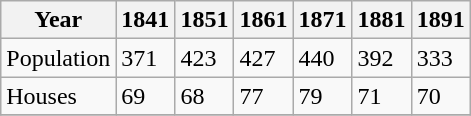<table class="wikitable">
<tr>
<th>Year</th>
<th>1841</th>
<th>1851</th>
<th>1861</th>
<th>1871</th>
<th>1881</th>
<th>1891</th>
</tr>
<tr>
<td>Population</td>
<td>371</td>
<td>423</td>
<td>427</td>
<td>440</td>
<td>392</td>
<td>333</td>
</tr>
<tr>
<td>Houses</td>
<td>69</td>
<td>68</td>
<td>77</td>
<td>79</td>
<td>71</td>
<td>70</td>
</tr>
<tr>
</tr>
</table>
